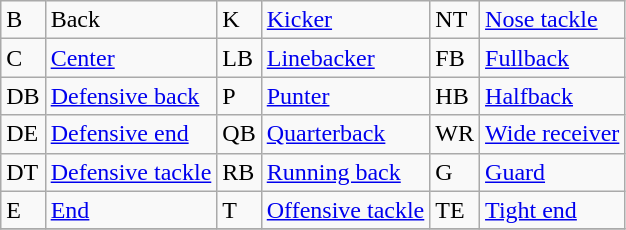<table class="wikitable">
<tr>
<td>B</td>
<td>Back</td>
<td>K</td>
<td><a href='#'>Kicker</a></td>
<td>NT</td>
<td><a href='#'>Nose tackle</a></td>
</tr>
<tr>
<td>C</td>
<td><a href='#'>Center</a></td>
<td>LB</td>
<td><a href='#'>Linebacker</a></td>
<td>FB</td>
<td><a href='#'>Fullback</a></td>
</tr>
<tr>
<td>DB</td>
<td><a href='#'>Defensive back</a></td>
<td>P</td>
<td><a href='#'>Punter</a></td>
<td>HB</td>
<td><a href='#'>Halfback</a></td>
</tr>
<tr>
<td>DE</td>
<td><a href='#'>Defensive end</a></td>
<td>QB</td>
<td><a href='#'>Quarterback</a></td>
<td>WR</td>
<td><a href='#'>Wide receiver</a></td>
</tr>
<tr>
<td>DT</td>
<td><a href='#'>Defensive tackle</a></td>
<td>RB</td>
<td><a href='#'>Running back</a></td>
<td>G</td>
<td><a href='#'>Guard</a></td>
</tr>
<tr>
<td>E</td>
<td><a href='#'>End</a></td>
<td>T</td>
<td><a href='#'>Offensive tackle</a></td>
<td>TE</td>
<td><a href='#'>Tight end</a></td>
</tr>
<tr>
</tr>
</table>
